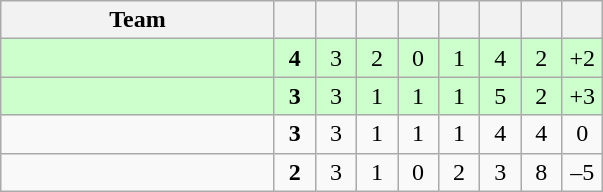<table class="wikitable" style="text-align:center">
<tr>
<th width="175">Team</th>
<th width="20"></th>
<th width="20"></th>
<th width="20"></th>
<th width="20"></th>
<th width="20"></th>
<th width="20"></th>
<th width="20"></th>
<th width="20"></th>
</tr>
<tr bgcolor=#CCFFCC>
<td align=left></td>
<td><strong>4</strong></td>
<td>3</td>
<td>2</td>
<td>0</td>
<td>1</td>
<td>4</td>
<td>2</td>
<td>+2</td>
</tr>
<tr bgcolor=#CCFFCC>
<td align=left></td>
<td><strong>3</strong></td>
<td>3</td>
<td>1</td>
<td>1</td>
<td>1</td>
<td>5</td>
<td>2</td>
<td>+3</td>
</tr>
<tr>
<td align=left></td>
<td><strong>3</strong></td>
<td>3</td>
<td>1</td>
<td>1</td>
<td>1</td>
<td>4</td>
<td>4</td>
<td>0</td>
</tr>
<tr>
<td align=left></td>
<td><strong>2</strong></td>
<td>3</td>
<td>1</td>
<td>0</td>
<td>2</td>
<td>3</td>
<td>8</td>
<td>–5</td>
</tr>
</table>
